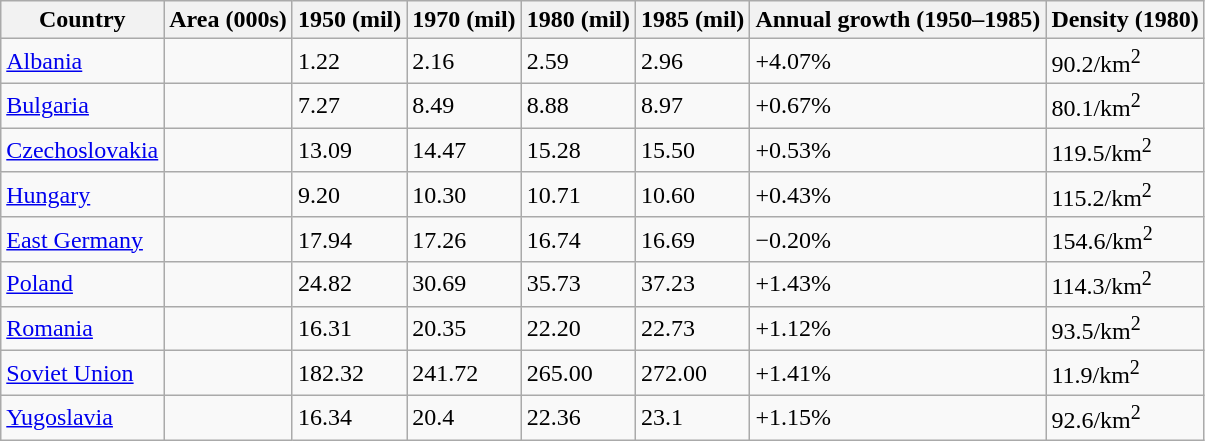<table class="wikitable" style="text-align: left">
<tr>
<th>Country</th>
<th>Area (000s)</th>
<th>1950 (mil)</th>
<th>1970 (mil)</th>
<th>1980 (mil)</th>
<th>1985 (mil)</th>
<th>Annual growth (1950–1985)</th>
<th>Density (1980)</th>
</tr>
<tr>
<td align=left><a href='#'>Albania</a></td>
<td></td>
<td>1.22</td>
<td>2.16</td>
<td>2.59</td>
<td>2.96</td>
<td>+4.07%</td>
<td>90.2/km<sup>2</sup></td>
</tr>
<tr>
<td align=left><a href='#'>Bulgaria</a></td>
<td></td>
<td>7.27</td>
<td>8.49</td>
<td>8.88</td>
<td>8.97</td>
<td>+0.67%</td>
<td>80.1/km<sup>2</sup></td>
</tr>
<tr>
<td align=left><a href='#'>Czechoslovakia</a></td>
<td></td>
<td>13.09</td>
<td>14.47</td>
<td>15.28</td>
<td>15.50</td>
<td>+0.53%</td>
<td>119.5/km<sup>2</sup></td>
</tr>
<tr>
<td align=left><a href='#'>Hungary</a></td>
<td></td>
<td>9.20</td>
<td>10.30</td>
<td>10.71</td>
<td>10.60</td>
<td>+0.43%</td>
<td>115.2/km<sup>2</sup></td>
</tr>
<tr>
<td align=left><a href='#'>East Germany</a></td>
<td></td>
<td>17.94</td>
<td>17.26</td>
<td>16.74</td>
<td>16.69</td>
<td>−0.20%</td>
<td>154.6/km<sup>2</sup></td>
</tr>
<tr>
<td align=left><a href='#'>Poland</a></td>
<td></td>
<td>24.82</td>
<td>30.69</td>
<td>35.73</td>
<td>37.23</td>
<td>+1.43%</td>
<td>114.3/km<sup>2</sup></td>
</tr>
<tr>
<td align=left><a href='#'>Romania</a></td>
<td></td>
<td>16.31</td>
<td>20.35</td>
<td>22.20</td>
<td>22.73</td>
<td>+1.12%</td>
<td>93.5/km<sup>2</sup></td>
</tr>
<tr>
<td align=left><a href='#'>Soviet Union</a></td>
<td></td>
<td>182.32</td>
<td>241.72</td>
<td>265.00</td>
<td>272.00</td>
<td>+1.41%</td>
<td>11.9/km<sup>2</sup></td>
</tr>
<tr>
<td align=left><a href='#'>Yugoslavia</a></td>
<td></td>
<td>16.34</td>
<td>20.4</td>
<td>22.36</td>
<td>23.1</td>
<td>+1.15%</td>
<td>92.6/km<sup>2</sup></td>
</tr>
</table>
